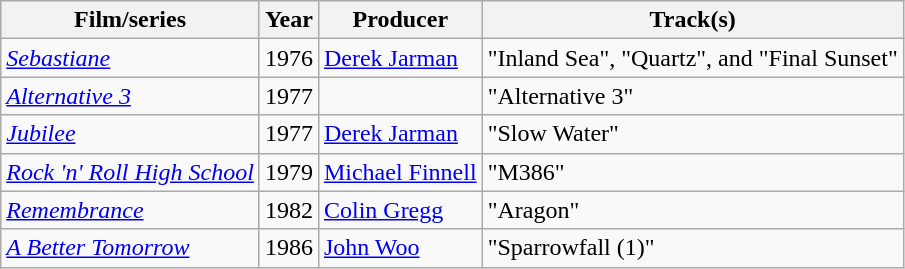<table class="wikitable">
<tr>
<th>Film/series</th>
<th>Year</th>
<th>Producer</th>
<th>Track(s)</th>
</tr>
<tr>
<td><em><a href='#'>Sebastiane</a></em></td>
<td>1976</td>
<td><a href='#'>Derek Jarman</a></td>
<td>"Inland Sea", "Quartz", and "Final Sunset"</td>
</tr>
<tr>
<td><em><a href='#'>Alternative 3</a></em></td>
<td>1977</td>
<td></td>
<td>"Alternative 3"</td>
</tr>
<tr>
<td><em><a href='#'>Jubilee</a></em></td>
<td>1977</td>
<td><a href='#'>Derek Jarman</a></td>
<td>"Slow Water"</td>
</tr>
<tr>
<td><em><a href='#'>Rock 'n' Roll High School</a></em></td>
<td>1979</td>
<td><a href='#'>Michael Finnell</a></td>
<td>"M386"</td>
</tr>
<tr>
<td><a href='#'><em>Remembrance</em></a></td>
<td>1982</td>
<td><a href='#'>Colin Gregg</a></td>
<td>"Aragon"</td>
</tr>
<tr>
<td><em><a href='#'>A Better Tomorrow</a></em></td>
<td>1986</td>
<td><a href='#'>John Woo</a></td>
<td>"Sparrowfall (1)"</td>
</tr>
</table>
